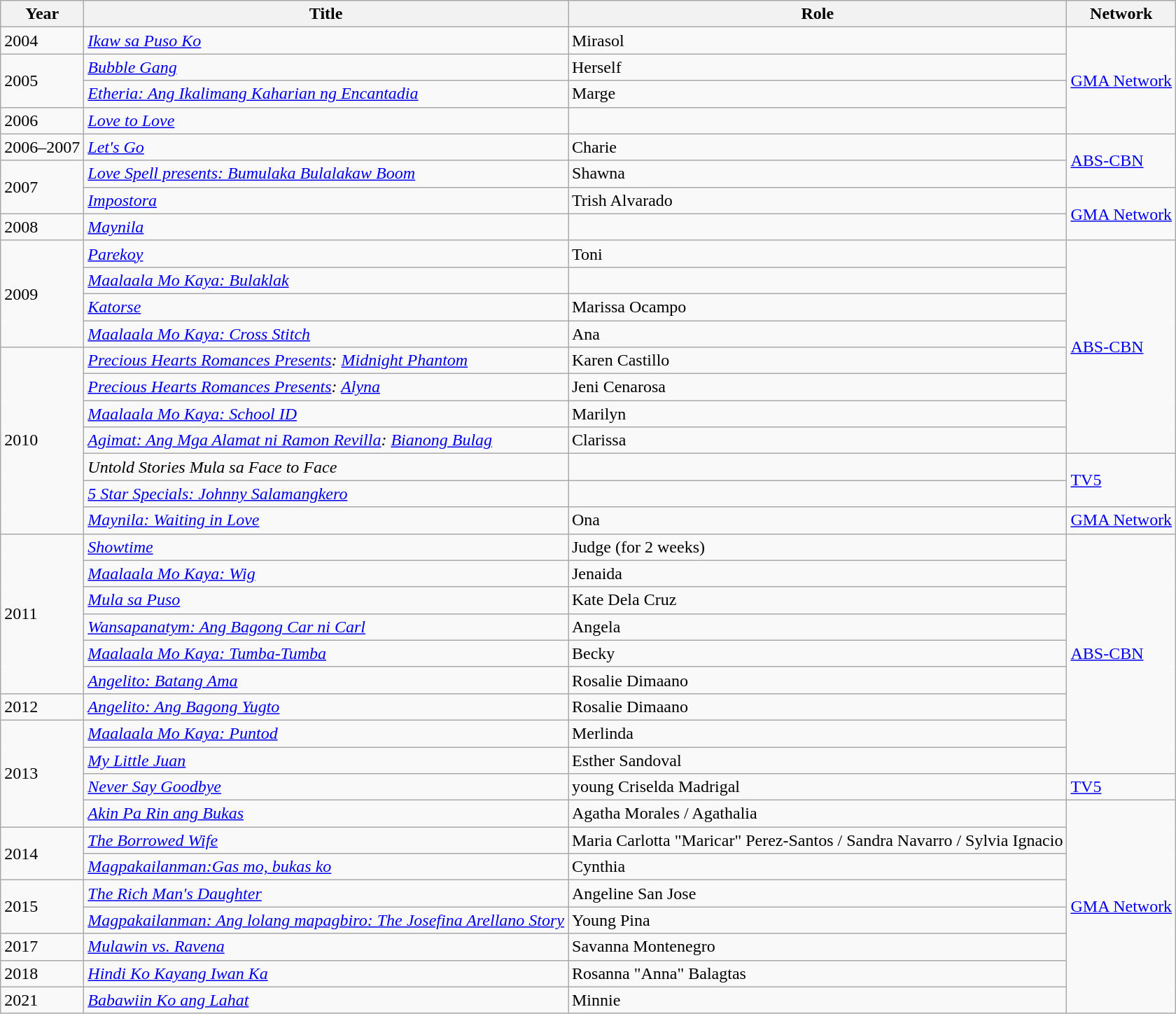<table class="wikitable sortable">
<tr>
<th>Year</th>
<th>Title</th>
<th>Role</th>
<th>Network</th>
</tr>
<tr>
<td>2004</td>
<td><em><a href='#'>Ikaw sa Puso Ko</a></em></td>
<td>Mirasol</td>
<td rowspan=4><a href='#'>GMA Network</a></td>
</tr>
<tr>
<td rowspan="2">2005</td>
<td><em><a href='#'>Bubble Gang</a></em></td>
<td>Herself</td>
</tr>
<tr>
<td><em><a href='#'>Etheria: Ang Ikalimang Kaharian ng Encantadia</a></em></td>
<td>Marge</td>
</tr>
<tr>
<td>2006</td>
<td><em><a href='#'>Love to Love</a></em></td>
</tr>
<tr>
<td>2006–2007</td>
<td><em><a href='#'>Let's Go</a></em></td>
<td>Charie</td>
<td rowspan=2><a href='#'>ABS-CBN</a></td>
</tr>
<tr>
<td rowspan="2">2007</td>
<td><em><a href='#'>Love Spell presents: Bumulaka Bulalakaw Boom</a></em></td>
<td>Shawna</td>
</tr>
<tr>
<td><em><a href='#'>Impostora</a></em></td>
<td>Trish Alvarado</td>
<td rowspan=2><a href='#'>GMA Network</a></td>
</tr>
<tr>
<td>2008</td>
<td><em><a href='#'>Maynila</a></em></td>
<td></td>
</tr>
<tr>
<td rowspan="4">2009</td>
<td><em><a href='#'>Parekoy</a></em></td>
<td>Toni</td>
<td rowspan=8><a href='#'>ABS-CBN</a></td>
</tr>
<tr>
<td><em><a href='#'>Maalaala Mo Kaya: Bulaklak</a></em></td>
<td></td>
</tr>
<tr>
<td><em><a href='#'>Katorse</a></em></td>
<td>Marissa Ocampo</td>
</tr>
<tr>
<td><em><a href='#'>Maalaala Mo Kaya: Cross Stitch</a></em></td>
<td>Ana</td>
</tr>
<tr>
<td rowspan="7">2010</td>
<td><em><a href='#'>Precious Hearts Romances Presents</a>: <a href='#'>Midnight Phantom</a></em></td>
<td>Karen Castillo</td>
</tr>
<tr>
<td><em><a href='#'>Precious Hearts Romances Presents</a>: <a href='#'>Alyna</a></em></td>
<td>Jeni Cenarosa</td>
</tr>
<tr>
<td><em><a href='#'>Maalaala Mo Kaya: School ID</a></em></td>
<td>Marilyn</td>
</tr>
<tr>
<td><em><a href='#'>Agimat: Ang Mga Alamat ni Ramon Revilla</a>: <a href='#'>Bianong Bulag</a></em></td>
<td>Clarissa</td>
</tr>
<tr>
<td><em>Untold Stories Mula sa Face to Face</em></td>
<td></td>
<td rowspan=2><a href='#'>TV5</a></td>
</tr>
<tr>
<td><em><a href='#'>5 Star Specials: Johnny Salamangkero</a></em></td>
<td></td>
</tr>
<tr>
<td><em><a href='#'>Maynila: Waiting in Love</a></em></td>
<td>Ona</td>
<td><a href='#'>GMA Network</a></td>
</tr>
<tr>
<td rowspan="6">2011</td>
<td><em><a href='#'>Showtime</a></em></td>
<td>Judge (for 2 weeks)</td>
<td rowspan=9><a href='#'>ABS-CBN</a></td>
</tr>
<tr>
<td><em><a href='#'>Maalaala Mo Kaya: Wig</a></em></td>
<td>Jenaida</td>
</tr>
<tr>
<td><em><a href='#'>Mula sa Puso</a></em></td>
<td>Kate Dela Cruz</td>
</tr>
<tr>
<td><em><a href='#'>Wansapanatym: Ang Bagong Car ni Carl</a></em></td>
<td>Angela</td>
</tr>
<tr>
<td><em><a href='#'>Maalaala Mo Kaya: Tumba-Tumba</a></em></td>
<td>Becky</td>
</tr>
<tr>
<td><em><a href='#'>Angelito: Batang Ama</a></em></td>
<td>Rosalie Dimaano</td>
</tr>
<tr>
<td>2012</td>
<td><em><a href='#'>Angelito: Ang Bagong Yugto</a></em></td>
<td>Rosalie Dimaano</td>
</tr>
<tr>
<td rowspan="4">2013</td>
<td><em><a href='#'>Maalaala Mo Kaya: Puntod</a></em></td>
<td>Merlinda</td>
</tr>
<tr>
<td><em><a href='#'>My Little Juan</a></em></td>
<td>Esther Sandoval</td>
</tr>
<tr>
<td><em><a href='#'>Never Say Goodbye</a></em></td>
<td>young Criselda Madrigal</td>
<td><a href='#'>TV5</a></td>
</tr>
<tr>
<td><em><a href='#'>Akin Pa Rin ang Bukas</a></em></td>
<td>Agatha Morales / Agathalia</td>
<td rowspan=8><a href='#'>GMA Network</a></td>
</tr>
<tr>
<td rowspan=2>2014</td>
<td><em><a href='#'>The Borrowed Wife</a></em></td>
<td>Maria Carlotta "Maricar" Perez-Santos / Sandra Navarro / Sylvia Ignacio</td>
</tr>
<tr>
<td><em><a href='#'>Magpakailanman:Gas mo, bukas ko</a></em></td>
<td>Cynthia</td>
</tr>
<tr>
<td rowspan="2">2015</td>
<td><em><a href='#'>The Rich Man's Daughter</a></em></td>
<td>Angeline San Jose</td>
</tr>
<tr>
<td><em><a href='#'>Magpakailanman: Ang lolang mapagbiro: The Josefina Arellano Story</a></em></td>
<td>Young Pina</td>
</tr>
<tr>
<td>2017</td>
<td><em><a href='#'>Mulawin vs. Ravena</a></em></td>
<td>Savanna Montenegro</td>
</tr>
<tr>
<td>2018</td>
<td><em><a href='#'>Hindi Ko Kayang Iwan Ka</a></em></td>
<td>Rosanna "Anna" Balagtas</td>
</tr>
<tr>
<td>2021</td>
<td><em><a href='#'>Babawiin Ko ang Lahat</a></em></td>
<td>Minnie</td>
</tr>
</table>
